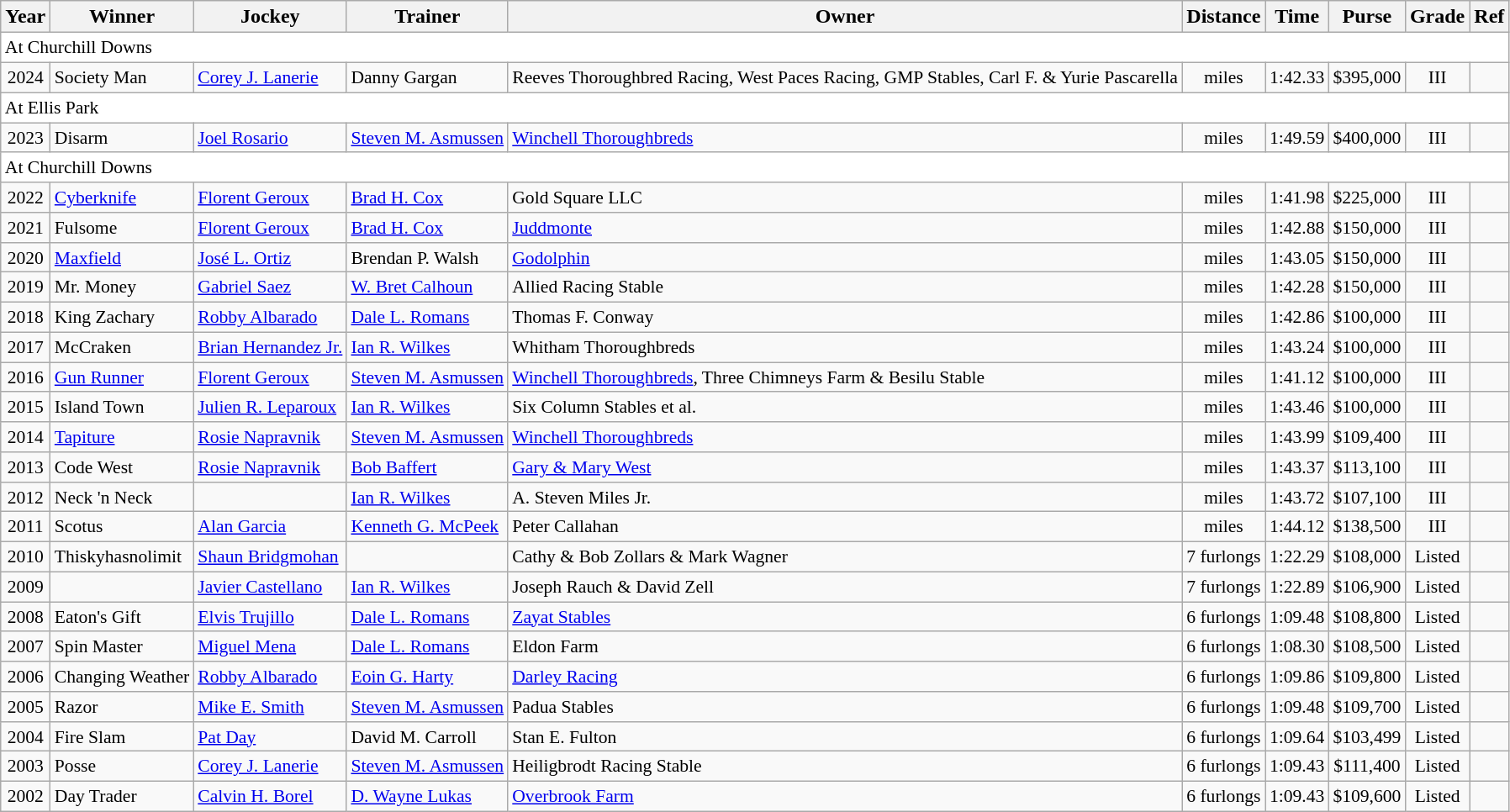<table class="wikitable sortable">
<tr>
<th>Year</th>
<th>Winner</th>
<th>Jockey</th>
<th>Trainer</th>
<th>Owner</th>
<th>Distance</th>
<th>Time</th>
<th>Purse</th>
<th>Grade</th>
<th>Ref</th>
</tr>
<tr style="font-size:90%; background-color:white">
<td align="left" colspan=11>At Churchill Downs</td>
</tr>
<tr style="font-size:90%;">
<td align=center>2024</td>
<td>Society Man</td>
<td><a href='#'>Corey J. Lanerie</a></td>
<td>Danny Gargan</td>
<td>Reeves Thoroughbred Racing, West Paces Racing, GMP Stables, Carl F. & Yurie Pascarella</td>
<td align=center> miles</td>
<td align=center>1:42.33</td>
<td align=center>$395,000</td>
<td align=center>III</td>
<td></td>
</tr>
<tr style="font-size:90%; background-color:white">
<td align="left" colspan=11>At Ellis Park</td>
</tr>
<tr style="font-size:90%;">
<td align=center>2023</td>
<td>Disarm</td>
<td><a href='#'>Joel Rosario</a></td>
<td><a href='#'>Steven M. Asmussen</a></td>
<td><a href='#'>Winchell Thoroughbreds</a></td>
<td align=center> miles</td>
<td align=center>1:49.59</td>
<td align=center>$400,000</td>
<td align=center>III</td>
<td></td>
</tr>
<tr style="font-size:90%; background-color:white">
<td align="left" colspan=11>At Churchill Downs</td>
</tr>
<tr style="font-size:90%;">
<td align=center>2022</td>
<td><a href='#'>Cyberknife</a></td>
<td><a href='#'>Florent Geroux</a></td>
<td><a href='#'>Brad H. Cox</a></td>
<td>Gold Square LLC</td>
<td align=center> miles</td>
<td align=center>1:41.98</td>
<td align=center>$225,000</td>
<td align=center>III</td>
<td></td>
</tr>
<tr style="font-size:90%;">
<td align=center>2021</td>
<td>Fulsome</td>
<td><a href='#'>Florent Geroux</a></td>
<td><a href='#'>Brad H. Cox</a></td>
<td><a href='#'>Juddmonte</a></td>
<td align=center> miles</td>
<td align=center>1:42.88</td>
<td align=center>$150,000</td>
<td align=center>III</td>
<td></td>
</tr>
<tr style="font-size:90%;">
<td align=center>2020</td>
<td><a href='#'> Maxfield</a></td>
<td><a href='#'>José L. Ortiz</a></td>
<td>Brendan P. Walsh</td>
<td><a href='#'>Godolphin</a></td>
<td align=center> miles</td>
<td align=center>1:43.05</td>
<td align=center>$150,000</td>
<td align=center>III</td>
<td></td>
</tr>
<tr style="font-size:90%;">
<td align=center>2019</td>
<td>Mr. Money</td>
<td><a href='#'>Gabriel Saez</a></td>
<td><a href='#'>W. Bret Calhoun</a></td>
<td>Allied Racing Stable</td>
<td align=center> miles</td>
<td align=center>1:42.28</td>
<td align=center>$150,000</td>
<td align=center>III</td>
<td></td>
</tr>
<tr style="font-size:90%;">
<td align=center>2018</td>
<td>King Zachary</td>
<td><a href='#'>Robby Albarado</a></td>
<td><a href='#'>Dale L. Romans</a></td>
<td>Thomas F. Conway</td>
<td align=center> miles</td>
<td align=center>1:42.86</td>
<td align=center>$100,000</td>
<td align=center>III</td>
<td></td>
</tr>
<tr style="font-size:90%;">
<td align=center>2017</td>
<td>McCraken</td>
<td><a href='#'>Brian Hernandez Jr.</a></td>
<td><a href='#'>Ian R. Wilkes</a></td>
<td>Whitham Thoroughbreds</td>
<td align=center> miles</td>
<td align=center>1:43.24</td>
<td align=center>$100,000</td>
<td align=center>III</td>
<td></td>
</tr>
<tr style="font-size:90%;">
<td align=center>2016</td>
<td><a href='#'>Gun Runner</a></td>
<td><a href='#'>Florent Geroux</a></td>
<td><a href='#'>Steven M. Asmussen</a></td>
<td><a href='#'>Winchell Thoroughbreds</a>, Three Chimneys Farm & Besilu Stable</td>
<td align=center> miles</td>
<td align=center>1:41.12</td>
<td align=center>$100,000</td>
<td align=center>III</td>
<td></td>
</tr>
<tr style="font-size:90%;">
<td align=center>2015</td>
<td>Island Town</td>
<td><a href='#'>Julien R. Leparoux</a></td>
<td><a href='#'>Ian R. Wilkes</a></td>
<td>Six Column Stables et al.</td>
<td align=center> miles</td>
<td align=center>1:43.46</td>
<td align=center>$100,000</td>
<td align=center>III</td>
<td></td>
</tr>
<tr style="font-size:90%;">
<td align=center>2014</td>
<td><a href='#'>Tapiture</a></td>
<td><a href='#'>Rosie Napravnik</a></td>
<td><a href='#'>Steven M. Asmussen</a></td>
<td><a href='#'>Winchell Thoroughbreds</a></td>
<td align=center> miles</td>
<td align=center>1:43.99</td>
<td align=center>$109,400</td>
<td align=center>III</td>
<td></td>
</tr>
<tr style="font-size:90%;">
<td align=center>2013</td>
<td>Code West</td>
<td><a href='#'>Rosie Napravnik</a></td>
<td><a href='#'>Bob Baffert</a></td>
<td><a href='#'>Gary & Mary West</a></td>
<td align=center> miles</td>
<td align=center>1:43.37</td>
<td align=center>$113,100</td>
<td align=center>III</td>
<td></td>
</tr>
<tr style="font-size:90%;">
<td align=center>2012</td>
<td>Neck 'n Neck</td>
<td></td>
<td><a href='#'>Ian R. Wilkes</a></td>
<td>A. Steven Miles Jr.</td>
<td align=center> miles</td>
<td align=center>1:43.72</td>
<td align=center>$107,100</td>
<td align=center>III</td>
<td></td>
</tr>
<tr style="font-size:90%;">
<td align=center>2011</td>
<td>Scotus</td>
<td><a href='#'>Alan Garcia</a></td>
<td><a href='#'>Kenneth G. McPeek</a></td>
<td>Peter Callahan</td>
<td align=center> miles</td>
<td align=center>1:44.12</td>
<td align=center>$138,500</td>
<td align=center>III</td>
<td></td>
</tr>
<tr style="font-size:90%;">
<td align=center>2010</td>
<td>Thiskyhasnolimit</td>
<td><a href='#'>Shaun Bridgmohan</a></td>
<td></td>
<td>Cathy & Bob Zollars & Mark Wagner</td>
<td align=center>7 furlongs</td>
<td align=center>1:22.29</td>
<td align=center>$108,000</td>
<td align=center>Listed</td>
<td></td>
</tr>
<tr style="font-size:90%;">
<td align=center>2009</td>
<td></td>
<td><a href='#'>Javier Castellano</a></td>
<td><a href='#'>Ian R. Wilkes</a></td>
<td>Joseph Rauch & David Zell</td>
<td align=center>7 furlongs</td>
<td align=center>1:22.89</td>
<td align=center>$106,900</td>
<td align=center>Listed</td>
<td></td>
</tr>
<tr style="font-size:90%;">
<td align=center>2008</td>
<td>Eaton's Gift</td>
<td><a href='#'>Elvis Trujillo</a></td>
<td><a href='#'>Dale L. Romans</a></td>
<td><a href='#'>Zayat Stables</a></td>
<td align=center>6 furlongs</td>
<td align=center>1:09.48</td>
<td align=center>$108,800</td>
<td align=center>Listed</td>
<td></td>
</tr>
<tr style="font-size:90%;">
<td align=center>2007</td>
<td>Spin Master</td>
<td><a href='#'>Miguel Mena</a></td>
<td><a href='#'>Dale L. Romans</a></td>
<td>Eldon Farm</td>
<td align=center>6 furlongs</td>
<td align=center>1:08.30</td>
<td align=center>$108,500</td>
<td align=center>Listed</td>
<td></td>
</tr>
<tr style="font-size:90%;">
<td align=center>2006</td>
<td>Changing Weather</td>
<td><a href='#'>Robby Albarado</a></td>
<td><a href='#'>Eoin G. Harty</a></td>
<td><a href='#'>Darley Racing</a></td>
<td align=center>6 furlongs</td>
<td align=center>1:09.86</td>
<td align=center>$109,800</td>
<td align=center>Listed</td>
<td></td>
</tr>
<tr style="font-size:90%;">
<td align=center>2005</td>
<td>Razor</td>
<td><a href='#'>Mike E. Smith</a></td>
<td><a href='#'>Steven M. Asmussen</a></td>
<td>Padua Stables</td>
<td align=center>6 furlongs</td>
<td align=center>1:09.48</td>
<td align=center>$109,700</td>
<td align=center>Listed</td>
<td></td>
</tr>
<tr style="font-size:90%;">
<td align=center>2004</td>
<td>Fire Slam</td>
<td><a href='#'>Pat Day</a></td>
<td>David M. Carroll</td>
<td>Stan E. Fulton</td>
<td align=center>6 furlongs</td>
<td align=center>1:09.64</td>
<td align=center>$103,499</td>
<td align=center>Listed</td>
<td></td>
</tr>
<tr style="font-size:90%;">
<td align=center>2003</td>
<td>Posse</td>
<td><a href='#'>Corey J. Lanerie</a></td>
<td><a href='#'>Steven M. Asmussen</a></td>
<td>Heiligbrodt Racing Stable</td>
<td align=center>6 furlongs</td>
<td align=center>1:09.43</td>
<td align=center>$111,400</td>
<td align=center>Listed</td>
<td></td>
</tr>
<tr style="font-size:90%;">
<td align=center>2002</td>
<td>Day Trader</td>
<td><a href='#'>Calvin H. Borel</a></td>
<td><a href='#'>D. Wayne Lukas</a></td>
<td><a href='#'>Overbrook Farm</a></td>
<td align=center>6 furlongs</td>
<td align=center>1:09.43</td>
<td align=center>$109,600</td>
<td align=center>Listed</td>
<td></td>
</tr>
</table>
